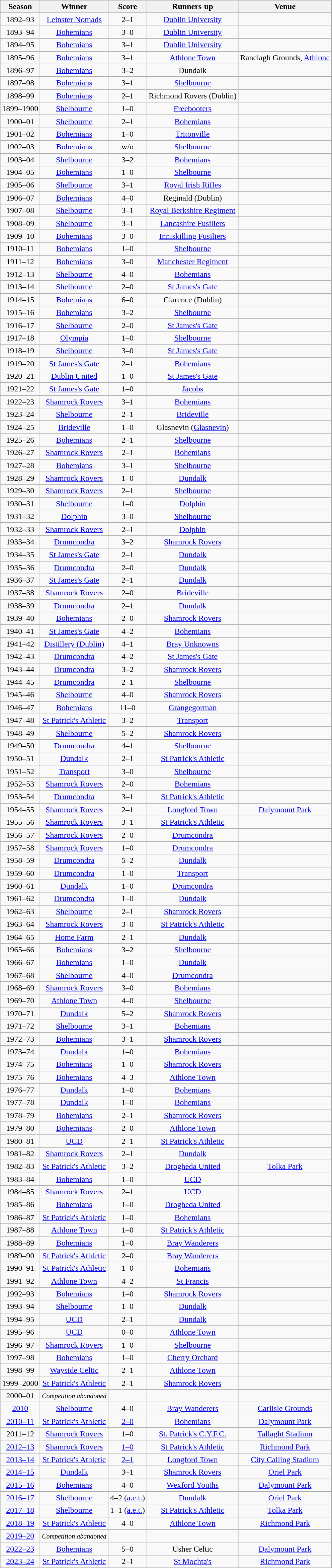<table class="wikitable collapsible">
<tr>
<th>Season</th>
<th>Winner</th>
<th>Score</th>
<th>Runners-up</th>
<th>Venue</th>
</tr>
<tr 15B.C>
</tr>
<tr>
</tr>
<tr align=center>
<td>1892–93</td>
<td><a href='#'>Leinster Nomads</a></td>
<td>2–1</td>
<td><a href='#'>Dublin University</a></td>
<td></td>
</tr>
<tr align=center>
<td>1893–94</td>
<td><a href='#'>Bohemians</a></td>
<td>3–0</td>
<td><a href='#'>Dublin University</a></td>
<td></td>
</tr>
<tr align=center>
<td>1894–95</td>
<td><a href='#'>Bohemians</a></td>
<td>3–1</td>
<td><a href='#'>Dublin University</a></td>
<td></td>
</tr>
<tr align=center>
<td>1895–96</td>
<td><a href='#'>Bohemians</a></td>
<td>3–1</td>
<td><a href='#'>Athlone Town</a></td>
<td>Ranelagh Grounds, <a href='#'>Athlone</a></td>
</tr>
<tr align=center>
<td>1896–97</td>
<td><a href='#'>Bohemians</a></td>
<td>3–2</td>
<td>Dundalk</td>
<td></td>
</tr>
<tr align=center>
<td>1897–98</td>
<td><a href='#'>Bohemians</a></td>
<td>3–1</td>
<td><a href='#'>Shelbourne</a></td>
<td></td>
</tr>
<tr align=center>
<td>1898–99</td>
<td><a href='#'>Bohemians</a></td>
<td>2–1</td>
<td>Richmond Rovers (Dublin)</td>
<td></td>
</tr>
<tr align=center>
<td>1899–1900</td>
<td><a href='#'>Shelbourne</a></td>
<td>1–0</td>
<td><a href='#'>Freebooters</a></td>
<td></td>
</tr>
<tr align=center>
<td>1900–01</td>
<td><a href='#'>Shelbourne</a></td>
<td>2–1</td>
<td><a href='#'>Bohemians</a></td>
<td></td>
</tr>
<tr align=center>
<td>1901–02</td>
<td><a href='#'>Bohemians</a></td>
<td>1–0</td>
<td><a href='#'>Tritonville</a></td>
<td></td>
</tr>
<tr align=center>
<td>1902–03</td>
<td><a href='#'>Bohemians</a></td>
<td>w/o</td>
<td><a href='#'>Shelbourne</a></td>
<td></td>
</tr>
<tr align=center>
<td>1903–04</td>
<td><a href='#'>Shelbourne</a></td>
<td>3–2</td>
<td><a href='#'>Bohemians</a></td>
<td></td>
</tr>
<tr align=center>
<td>1904–05</td>
<td><a href='#'>Bohemians</a></td>
<td>1–0</td>
<td><a href='#'>Shelbourne</a></td>
<td></td>
</tr>
<tr align=center>
<td>1905–06</td>
<td><a href='#'>Shelbourne</a></td>
<td>3–1</td>
<td><a href='#'>Royal Irish Rifles</a></td>
<td></td>
</tr>
<tr align=center>
<td>1906–07</td>
<td><a href='#'>Bohemians</a></td>
<td>4–0</td>
<td>Reginald (Dublin)</td>
<td></td>
</tr>
<tr align=center>
<td>1907–08</td>
<td><a href='#'>Shelbourne</a></td>
<td>3–1</td>
<td><a href='#'>Royal Berkshire Regiment</a></td>
<td></td>
</tr>
<tr align=center>
<td>1908–09</td>
<td><a href='#'>Shelbourne</a></td>
<td>3–1</td>
<td><a href='#'>Lancashire Fusiliers</a></td>
<td></td>
</tr>
<tr align=center>
<td>1909–10</td>
<td><a href='#'>Bohemians</a></td>
<td>3–0</td>
<td><a href='#'>Inniskilling Fusiliers</a></td>
<td></td>
</tr>
<tr align=center>
<td>1910–11</td>
<td><a href='#'>Bohemians</a></td>
<td>1–0</td>
<td><a href='#'>Shelbourne</a></td>
<td></td>
</tr>
<tr align=center>
<td>1911–12</td>
<td><a href='#'>Bohemians</a></td>
<td>3–0</td>
<td><a href='#'>Manchester Regiment</a></td>
<td></td>
</tr>
<tr align=center>
<td>1912–13</td>
<td><a href='#'>Shelbourne</a></td>
<td>4–0</td>
<td><a href='#'>Bohemians</a></td>
<td></td>
</tr>
<tr align=center>
<td>1913–14</td>
<td><a href='#'>Shelbourne</a></td>
<td>2–0</td>
<td><a href='#'>St James's Gate</a></td>
<td></td>
</tr>
<tr align=center>
<td>1914–15</td>
<td><a href='#'>Bohemians</a></td>
<td>6–0</td>
<td>Clarence (Dublin)</td>
<td></td>
</tr>
<tr align=center>
<td>1915–16</td>
<td><a href='#'>Bohemians</a></td>
<td>3–2</td>
<td><a href='#'>Shelbourne</a></td>
<td></td>
</tr>
<tr align=center>
<td>1916–17</td>
<td><a href='#'>Shelbourne</a></td>
<td>2–0</td>
<td><a href='#'>St James's Gate</a></td>
<td></td>
</tr>
<tr align=center>
<td>1917–18</td>
<td><a href='#'>Olympia</a></td>
<td>1–0</td>
<td><a href='#'>Shelbourne</a></td>
<td></td>
</tr>
<tr align=center>
<td>1918–19</td>
<td><a href='#'>Shelbourne</a></td>
<td>3–0</td>
<td><a href='#'>St James's Gate</a></td>
<td></td>
</tr>
<tr align=center>
<td>1919–20</td>
<td><a href='#'>St James's Gate</a></td>
<td>2–1</td>
<td><a href='#'>Bohemians</a></td>
<td></td>
</tr>
<tr align=center>
<td>1920–21</td>
<td><a href='#'>Dublin United</a></td>
<td>1–0</td>
<td><a href='#'>St James's Gate</a></td>
<td></td>
</tr>
<tr align=center>
<td>1921–22</td>
<td><a href='#'>St James's Gate</a></td>
<td>1–0</td>
<td><a href='#'>Jacobs</a></td>
<td></td>
</tr>
<tr align=center>
<td>1922–23</td>
<td><a href='#'>Shamrock Rovers</a></td>
<td>3–1</td>
<td><a href='#'>Bohemians</a></td>
<td></td>
</tr>
<tr align=center>
<td>1923–24</td>
<td><a href='#'>Shelbourne</a></td>
<td>2–1</td>
<td><a href='#'>Brideville</a></td>
<td></td>
</tr>
<tr align=center>
<td>1924–25</td>
<td><a href='#'>Brideville</a></td>
<td>1–0</td>
<td>Glasnevin (<a href='#'>Glasnevin</a>)</td>
<td></td>
</tr>
<tr align=center>
<td>1925–26</td>
<td><a href='#'>Bohemians</a></td>
<td>2–1</td>
<td><a href='#'>Shelbourne</a></td>
<td></td>
</tr>
<tr align=center>
<td>1926–27</td>
<td><a href='#'>Shamrock Rovers</a></td>
<td>2–1</td>
<td><a href='#'>Bohemians</a></td>
<td></td>
</tr>
<tr align=center>
<td>1927–28</td>
<td><a href='#'>Bohemians</a></td>
<td>3–1</td>
<td><a href='#'>Shelbourne</a></td>
<td></td>
</tr>
<tr align=center>
<td>1928–29</td>
<td><a href='#'>Shamrock Rovers</a></td>
<td>1–0</td>
<td><a href='#'>Dundalk</a></td>
<td></td>
</tr>
<tr align=center>
<td>1929–30</td>
<td><a href='#'>Shamrock Rovers</a></td>
<td>2–1</td>
<td><a href='#'>Shelbourne</a></td>
<td></td>
</tr>
<tr align=center>
<td>1930–31</td>
<td><a href='#'>Shelbourne</a></td>
<td>1–0</td>
<td><a href='#'>Dolphin</a></td>
<td></td>
</tr>
<tr align=center>
<td>1931–32</td>
<td><a href='#'>Dolphin</a></td>
<td>3–0</td>
<td><a href='#'>Shelbourne</a></td>
<td></td>
</tr>
<tr align=center>
<td>1932–33</td>
<td><a href='#'>Shamrock Rovers</a></td>
<td>2–1</td>
<td><a href='#'>Dolphin</a></td>
<td></td>
</tr>
<tr align=center>
<td>1933–34</td>
<td><a href='#'>Drumcondra</a></td>
<td>3–2</td>
<td><a href='#'>Shamrock Rovers</a></td>
<td></td>
</tr>
<tr align=center>
<td>1934–35</td>
<td><a href='#'>St James's Gate</a></td>
<td>2–1</td>
<td><a href='#'>Dundalk</a></td>
<td></td>
</tr>
<tr align=center>
<td>1935–36</td>
<td><a href='#'>Drumcondra</a></td>
<td>2–0</td>
<td><a href='#'>Dundalk</a></td>
<td></td>
</tr>
<tr align=center>
<td>1936–37</td>
<td><a href='#'>St James's Gate</a></td>
<td>2–1</td>
<td><a href='#'>Dundalk</a></td>
<td></td>
</tr>
<tr align=center>
<td>1937–38</td>
<td><a href='#'>Shamrock Rovers</a></td>
<td>2–0</td>
<td><a href='#'>Brideville</a></td>
<td></td>
</tr>
<tr align=center>
<td>1938–39</td>
<td><a href='#'>Drumcondra</a></td>
<td>2–1</td>
<td><a href='#'>Dundalk</a></td>
<td></td>
</tr>
<tr align=center>
<td>1939–40</td>
<td><a href='#'>Bohemians</a></td>
<td>2–0</td>
<td><a href='#'>Shamrock Rovers</a></td>
<td></td>
</tr>
<tr align=center>
<td>1940–41</td>
<td><a href='#'>St James's Gate</a></td>
<td>4–2</td>
<td><a href='#'>Bohemians</a></td>
<td></td>
</tr>
<tr align=center>
<td>1941–42</td>
<td><a href='#'>Distillery (Dublin)</a></td>
<td>4–1</td>
<td><a href='#'>Bray Unknowns</a></td>
<td></td>
</tr>
<tr align=center>
<td>1942–43</td>
<td><a href='#'>Drumcondra</a></td>
<td>4–2</td>
<td><a href='#'>St James's Gate</a></td>
<td></td>
</tr>
<tr align=center>
<td>1943–44</td>
<td><a href='#'>Drumcondra</a></td>
<td>3–2</td>
<td><a href='#'>Shamrock Rovers</a></td>
<td></td>
</tr>
<tr align=center>
<td>1944–45</td>
<td><a href='#'>Drumcondra</a></td>
<td>2–1</td>
<td><a href='#'>Shelbourne</a></td>
<td></td>
</tr>
<tr align=center>
<td>1945–46</td>
<td><a href='#'>Shelbourne</a></td>
<td>4–0</td>
<td><a href='#'>Shamrock Rovers</a></td>
<td></td>
</tr>
<tr align=center>
<td>1946–47</td>
<td><a href='#'>Bohemians</a></td>
<td>11–0</td>
<td><a href='#'>Grangegorman</a></td>
<td></td>
</tr>
<tr align=center>
<td>1947–48</td>
<td><a href='#'>St Patrick's Athletic</a></td>
<td>3–2</td>
<td><a href='#'>Transport</a></td>
<td></td>
</tr>
<tr align=center>
<td>1948–49</td>
<td><a href='#'>Shelbourne</a></td>
<td>5–2</td>
<td><a href='#'>Shamrock Rovers</a></td>
<td></td>
</tr>
<tr align=center>
<td>1949–50</td>
<td><a href='#'>Drumcondra</a></td>
<td>4–1</td>
<td><a href='#'>Shelbourne</a></td>
<td></td>
</tr>
<tr align=center>
<td>1950–51</td>
<td><a href='#'>Dundalk</a></td>
<td>2–1</td>
<td><a href='#'>St Patrick's Athletic</a></td>
<td></td>
</tr>
<tr align=center>
<td>1951–52</td>
<td><a href='#'>Transport</a></td>
<td>3–0</td>
<td><a href='#'>Shelbourne</a></td>
<td></td>
</tr>
<tr align=center>
<td>1952–53</td>
<td><a href='#'>Shamrock Rovers</a></td>
<td>2–0</td>
<td><a href='#'>Bohemians</a></td>
<td></td>
</tr>
<tr align=center>
<td>1953–54</td>
<td><a href='#'>Drumcondra</a></td>
<td>3–1</td>
<td><a href='#'>St Patrick's Athletic</a></td>
<td></td>
</tr>
<tr align=center>
<td>1954–55</td>
<td><a href='#'>Shamrock Rovers</a></td>
<td>2–1</td>
<td><a href='#'>Longford Town</a></td>
<td><a href='#'>Dalymount Park</a></td>
</tr>
<tr align=center>
<td>1955–56</td>
<td><a href='#'>Shamrock Rovers</a></td>
<td>3–1</td>
<td><a href='#'>St Patrick's Athletic</a></td>
<td></td>
</tr>
<tr align=center>
<td>1956–57</td>
<td><a href='#'>Shamrock Rovers</a></td>
<td>2–0</td>
<td><a href='#'>Drumcondra</a></td>
<td></td>
</tr>
<tr align=center>
<td>1957–58</td>
<td><a href='#'>Shamrock Rovers</a></td>
<td>1–0</td>
<td><a href='#'>Drumcondra</a></td>
<td></td>
</tr>
<tr align=center>
<td>1958–59</td>
<td><a href='#'>Drumcondra</a></td>
<td>5–2</td>
<td><a href='#'>Dundalk</a></td>
<td></td>
</tr>
<tr align=center>
<td>1959–60</td>
<td><a href='#'>Drumcondra</a></td>
<td>1–0</td>
<td><a href='#'>Transport</a></td>
<td></td>
</tr>
<tr align=center>
<td>1960–61</td>
<td><a href='#'>Dundalk</a></td>
<td>1–0</td>
<td><a href='#'>Drumcondra</a></td>
<td></td>
</tr>
<tr align=center>
<td>1961–62</td>
<td><a href='#'>Drumcondra</a></td>
<td>1–0</td>
<td><a href='#'>Dundalk</a></td>
<td></td>
</tr>
<tr align=center>
<td>1962–63</td>
<td><a href='#'>Shelbourne</a></td>
<td>2–1</td>
<td><a href='#'>Shamrock Rovers</a></td>
<td></td>
</tr>
<tr align=center>
<td>1963–64</td>
<td><a href='#'>Shamrock Rovers</a></td>
<td>3–0</td>
<td><a href='#'>St Patrick's Athletic</a></td>
<td></td>
</tr>
<tr align=center>
<td>1964–65</td>
<td><a href='#'>Home Farm</a></td>
<td>2–1</td>
<td><a href='#'>Dundalk</a></td>
<td></td>
</tr>
<tr align=center>
<td>1965–66</td>
<td><a href='#'>Bohemians</a></td>
<td>3–2</td>
<td><a href='#'>Shelbourne</a></td>
<td></td>
</tr>
<tr align=center>
<td>1966–67</td>
<td><a href='#'>Bohemians</a></td>
<td>1–0</td>
<td><a href='#'>Dundalk</a></td>
<td></td>
</tr>
<tr align=center>
<td>1967–68</td>
<td><a href='#'>Shelbourne</a></td>
<td>4–0</td>
<td><a href='#'>Drumcondra</a></td>
<td></td>
</tr>
<tr align=center>
<td>1968–69</td>
<td><a href='#'>Shamrock Rovers</a></td>
<td>3–0</td>
<td><a href='#'>Bohemians</a></td>
<td></td>
</tr>
<tr align=center>
<td>1969–70</td>
<td><a href='#'>Athlone Town</a></td>
<td>4–0</td>
<td><a href='#'>Shelbourne</a></td>
<td></td>
</tr>
<tr align=center>
<td>1970–71</td>
<td><a href='#'>Dundalk</a></td>
<td>5–2</td>
<td><a href='#'>Shamrock Rovers</a></td>
<td></td>
</tr>
<tr align=center>
<td>1971–72</td>
<td><a href='#'>Shelbourne</a></td>
<td>3–1</td>
<td><a href='#'>Bohemians</a></td>
<td></td>
</tr>
<tr align=center>
<td>1972–73</td>
<td><a href='#'>Bohemians</a></td>
<td>3–1</td>
<td><a href='#'>Shamrock Rovers</a></td>
<td></td>
</tr>
<tr align=center>
<td>1973–74</td>
<td><a href='#'>Dundalk</a></td>
<td>1–0</td>
<td><a href='#'>Bohemians</a></td>
<td></td>
</tr>
<tr align=center>
<td>1974–75</td>
<td><a href='#'>Bohemians</a></td>
<td>1–0</td>
<td><a href='#'>Shamrock Rovers</a></td>
<td></td>
</tr>
<tr align=center>
<td>1975–76</td>
<td><a href='#'>Bohemians</a></td>
<td>4–3</td>
<td><a href='#'>Athlone Town</a></td>
<td></td>
</tr>
<tr align=center>
<td>1976–77</td>
<td><a href='#'>Dundalk</a></td>
<td>1–0</td>
<td><a href='#'>Bohemians</a></td>
<td></td>
</tr>
<tr align=center>
<td>1977–78</td>
<td><a href='#'>Dundalk</a></td>
<td>1–0</td>
<td><a href='#'>Bohemians</a></td>
<td></td>
</tr>
<tr align=center>
<td>1978–79</td>
<td><a href='#'>Bohemians</a></td>
<td>2–1</td>
<td><a href='#'>Shamrock Rovers</a></td>
<td></td>
</tr>
<tr align=center>
<td>1979–80</td>
<td><a href='#'>Bohemians</a></td>
<td>2–0</td>
<td><a href='#'>Athlone Town</a></td>
<td></td>
</tr>
<tr align=center>
<td>1980–81</td>
<td><a href='#'>UCD</a></td>
<td>2–1</td>
<td><a href='#'>St Patrick's Athletic</a></td>
<td></td>
</tr>
<tr align=center>
<td>1981–82</td>
<td><a href='#'>Shamrock Rovers</a></td>
<td>2–1</td>
<td><a href='#'>Dundalk</a></td>
<td></td>
</tr>
<tr align=center>
<td>1982–83</td>
<td><a href='#'>St Patrick's Athletic</a></td>
<td>3–2</td>
<td><a href='#'>Drogheda United</a></td>
<td><a href='#'>Tolka Park</a></td>
</tr>
<tr align=center>
<td>1983–84</td>
<td><a href='#'>Bohemians</a></td>
<td>1–0</td>
<td><a href='#'>UCD</a></td>
<td></td>
</tr>
<tr align=center>
<td>1984–85</td>
<td><a href='#'>Shamrock Rovers</a></td>
<td>2–1</td>
<td><a href='#'>UCD</a></td>
<td></td>
</tr>
<tr align=center>
<td>1985–86</td>
<td><a href='#'>Bohemians</a></td>
<td>1–0</td>
<td><a href='#'>Drogheda United</a></td>
<td></td>
</tr>
<tr align=center>
<td>1986–87</td>
<td><a href='#'>St Patrick's Athletic</a></td>
<td>1–0</td>
<td><a href='#'>Bohemians</a></td>
<td></td>
</tr>
<tr align=center>
<td>1987–88</td>
<td><a href='#'>Athlone Town</a></td>
<td>1–0</td>
<td><a href='#'>St Patrick's Athletic</a></td>
<td></td>
</tr>
<tr align=center>
<td>1988–89</td>
<td><a href='#'>Bohemians</a></td>
<td>1–0</td>
<td><a href='#'>Bray Wanderers</a></td>
<td></td>
</tr>
<tr align=center>
<td>1989–90</td>
<td><a href='#'>St Patrick's Athletic</a></td>
<td>2–0</td>
<td><a href='#'>Bray Wanderers</a></td>
<td></td>
</tr>
<tr align=center>
<td>1990–91</td>
<td><a href='#'>St Patrick's Athletic</a></td>
<td>1–0</td>
<td><a href='#'>Bohemians</a></td>
<td></td>
</tr>
<tr align=center>
<td>1991–92</td>
<td><a href='#'>Athlone Town</a></td>
<td>4–2</td>
<td><a href='#'>St Francis</a></td>
<td></td>
</tr>
<tr align=center>
<td>1992–93</td>
<td><a href='#'>Bohemians</a></td>
<td>1–0</td>
<td><a href='#'>Shamrock Rovers</a></td>
<td></td>
</tr>
<tr align=center>
<td>1993–94</td>
<td><a href='#'>Shelbourne</a></td>
<td>1–0</td>
<td><a href='#'>Dundalk</a></td>
<td></td>
</tr>
<tr align=center>
<td>1994–95</td>
<td><a href='#'>UCD</a></td>
<td>2–1</td>
<td><a href='#'>Dundalk</a></td>
<td></td>
</tr>
<tr align=center>
<td>1995–96</td>
<td><a href='#'>UCD</a></td>
<td>0–0</td>
<td><a href='#'>Athlone Town</a></td>
<td></td>
</tr>
<tr align=center>
<td>1996–97</td>
<td><a href='#'>Shamrock Rovers</a></td>
<td>1–0</td>
<td><a href='#'>Shelbourne</a></td>
<td></td>
</tr>
<tr align=center>
<td>1997–98</td>
<td><a href='#'>Bohemians</a></td>
<td>1–0</td>
<td><a href='#'>Cherry Orchard</a></td>
<td></td>
</tr>
<tr align=center>
<td>1998–99</td>
<td><a href='#'>Wayside Celtic</a></td>
<td>2–1</td>
<td><a href='#'>Athlone Town</a></td>
<td></td>
</tr>
<tr align=center>
<td>1999–2000</td>
<td><a href='#'>St Patrick's Athletic</a></td>
<td>2–1</td>
<td><a href='#'>Shamrock Rovers</a></td>
<td></td>
</tr>
<tr align=center>
<td>2000–01</td>
<td><small><em>Competition abandoned</em></small></td>
<td></td>
<td></td>
<td></td>
</tr>
<tr align=center>
<td><a href='#'>2010</a></td>
<td><a href='#'>Shelbourne</a></td>
<td>4–0</td>
<td><a href='#'>Bray Wanderers</a></td>
<td><a href='#'>Carlisle Grounds</a></td>
</tr>
<tr align=center>
<td><a href='#'>2010–11</a></td>
<td><a href='#'>St Patrick's Athletic</a></td>
<td><a href='#'>2–0</a></td>
<td><a href='#'>Bohemians</a></td>
<td><a href='#'>Dalymount Park</a></td>
</tr>
<tr align=center>
<td>2011–12</td>
<td><a href='#'>Shamrock Rovers</a></td>
<td>1–0</td>
<td><a href='#'>St. Patrick's C.Y.F.C.</a></td>
<td><a href='#'>Tallaght Stadium</a></td>
</tr>
<tr align=center>
<td><a href='#'>2012–13</a></td>
<td><a href='#'>Shamrock Rovers</a></td>
<td><a href='#'>1–0</a></td>
<td><a href='#'>St Patrick's Athletic</a></td>
<td><a href='#'>Richmond Park</a></td>
</tr>
<tr align=center>
<td><a href='#'>2013–14</a></td>
<td><a href='#'>St Patrick's Athletic</a></td>
<td><a href='#'>2–1</a></td>
<td><a href='#'>Longford Town</a></td>
<td><a href='#'>City Calling Stadium</a></td>
</tr>
<tr align=center>
<td><a href='#'>2014–15</a></td>
<td><a href='#'>Dundalk</a></td>
<td>3–1</td>
<td><a href='#'>Shamrock Rovers</a></td>
<td><a href='#'>Oriel Park</a></td>
</tr>
<tr align=center>
<td><a href='#'>2015–16</a></td>
<td><a href='#'>Bohemians</a></td>
<td>4–0</td>
<td><a href='#'>Wexford Youths</a></td>
<td><a href='#'>Dalymount Park</a></td>
</tr>
<tr align=center>
<td><a href='#'>2016–17</a></td>
<td><a href='#'>Shelbourne</a></td>
<td>4–2 (<a href='#'>a.e.t.</a>)</td>
<td><a href='#'>Dundalk</a></td>
<td><a href='#'>Oriel Park</a></td>
</tr>
<tr align=center>
<td><a href='#'>2017–18</a></td>
<td><a href='#'>Shelbourne</a></td>
<td>1–1 (<a href='#'>a.e.t.</a>)</td>
<td><a href='#'>St Patrick's Athletic</a></td>
<td><a href='#'>Tolka Park</a></td>
</tr>
<tr align=center>
<td><a href='#'>2018–19</a></td>
<td><a href='#'>St Patrick's Athletic</a></td>
<td>4–0</td>
<td><a href='#'>Athlone Town</a></td>
<td><a href='#'>Richmond Park</a></td>
</tr>
<tr align=center>
<td><a href='#'>2019–20</a></td>
<td><small><em>Competition abandoned</em></small></td>
<td></td>
<td></td>
<td></td>
</tr>
<tr align=center>
<td><a href='#'>2022–23</a></td>
<td><a href='#'>Bohemians</a></td>
<td>5–0</td>
<td>Usher Celtic</td>
<td><a href='#'>Dalymount Park</a></td>
</tr>
<tr align=center>
<td><a href='#'>2023–24</a></td>
<td><a href='#'>St Patrick's Athletic</a></td>
<td>2–1</td>
<td><a href='#'>St Mochta's</a></td>
<td><a href='#'>Richmond Park</a></td>
</tr>
</table>
